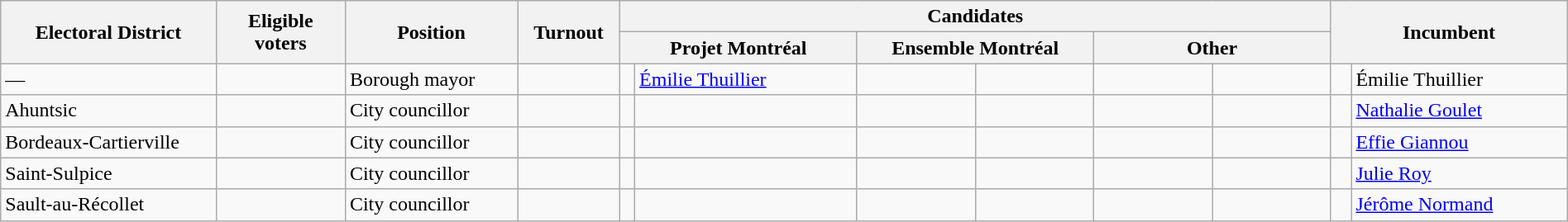<table class="wikitable" width="100%">
<tr>
<th width=10% rowspan=2>Electoral District</th>
<th width=6% rowspan=2>Eligible voters</th>
<th width=8% rowspan=2>Position</th>
<th width=4% rowspan=2>Turnout</th>
<th colspan=6>Candidates</th>
<th width=11% colspan=2 rowspan=2>Incumbent</th>
</tr>
<tr>
<th width=11% colspan=2 ><span>Projet Montréal</span></th>
<th width=11% colspan=2 ><span>Ensemble Montréal</span></th>
<th width=11% colspan=2 >Other</th>
</tr>
<tr>
<td>—</td>
<td></td>
<td>Borough mayor</td>
<td></td>
<td></td>
<td><a href='#'>Émilie Thuillier</a></td>
<td></td>
<td></td>
<td></td>
<td></td>
<td> </td>
<td>Émilie Thuillier</td>
</tr>
<tr>
<td>Ahuntsic</td>
<td></td>
<td>City councillor</td>
<td></td>
<td></td>
<td></td>
<td></td>
<td></td>
<td></td>
<td></td>
<td> </td>
<td><a href='#'>Nathalie Goulet</a></td>
</tr>
<tr>
<td>Bordeaux-Cartierville</td>
<td></td>
<td>City councillor</td>
<td></td>
<td></td>
<td></td>
<td></td>
<td></td>
<td></td>
<td></td>
<td> </td>
<td><a href='#'>Effie Giannou</a></td>
</tr>
<tr>
<td>Saint-Sulpice</td>
<td></td>
<td>City councillor</td>
<td></td>
<td></td>
<td></td>
<td></td>
<td></td>
<td></td>
<td></td>
<td> </td>
<td><a href='#'>Julie Roy</a></td>
</tr>
<tr>
<td>Sault-au-Récollet</td>
<td></td>
<td>City councillor</td>
<td></td>
<td></td>
<td></td>
<td></td>
<td></td>
<td></td>
<td></td>
<td> </td>
<td><a href='#'>Jérôme Normand</a></td>
</tr>
</table>
